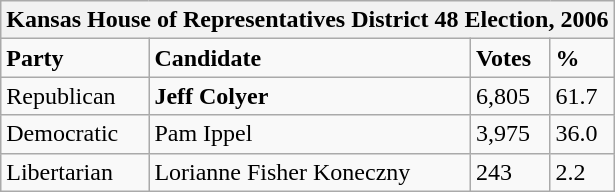<table class="wikitable">
<tr>
<th colspan="4">Kansas House of Representatives District 48 Election, 2006</th>
</tr>
<tr>
<td><strong>Party</strong></td>
<td><strong>Candidate</strong></td>
<td><strong>Votes</strong></td>
<td><strong>%</strong></td>
</tr>
<tr>
<td>Republican</td>
<td><strong>Jeff Colyer</strong></td>
<td>6,805</td>
<td>61.7</td>
</tr>
<tr>
<td>Democratic</td>
<td>Pam Ippel</td>
<td>3,975</td>
<td>36.0</td>
</tr>
<tr>
<td>Libertarian</td>
<td>Lorianne Fisher Koneczny</td>
<td>243</td>
<td>2.2</td>
</tr>
</table>
